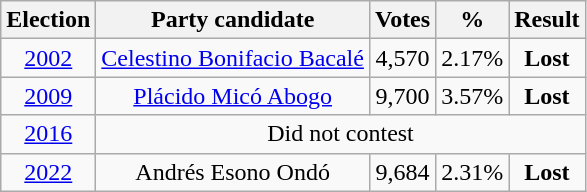<table class="wikitable" style="text-align:center">
<tr>
<th>Election</th>
<th>Party candidate</th>
<th>Votes</th>
<th>%</th>
<th>Result</th>
</tr>
<tr>
<td><a href='#'>2002</a></td>
<td><a href='#'>Celestino Bonifacio Bacalé</a></td>
<td>4,570</td>
<td>2.17%</td>
<td><strong>Lost</strong> </td>
</tr>
<tr>
<td><a href='#'>2009</a></td>
<td><a href='#'>Plácido Micó Abogo</a></td>
<td>9,700</td>
<td>3.57%</td>
<td><strong>Lost</strong> </td>
</tr>
<tr>
<td><a href='#'>2016</a></td>
<td colspan="4">Did not contest</td>
</tr>
<tr>
<td><a href='#'>2022</a></td>
<td>Andrés Esono Ondó</td>
<td>9,684</td>
<td>2.31%</td>
<td><strong>Lost</strong> </td>
</tr>
</table>
